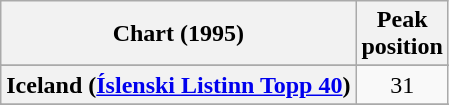<table class="wikitable sortable plainrowheaders" style="text-align:center">
<tr>
<th scope="col">Chart (1995)</th>
<th scope="col">Peak<br>position</th>
</tr>
<tr>
</tr>
<tr>
<th scope="row">Iceland (<a href='#'>Íslenski Listinn Topp 40</a>)</th>
<td>31</td>
</tr>
<tr>
</tr>
<tr>
</tr>
<tr>
</tr>
<tr>
</tr>
<tr>
</tr>
</table>
